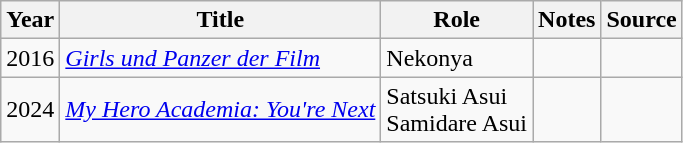<table class="wikitable sortable plainrowheaders">
<tr>
<th>Year</th>
<th>Title</th>
<th>Role</th>
<th class="unsortable">Notes</th>
<th class="unsortable">Source</th>
</tr>
<tr>
<td>2016</td>
<td><em><a href='#'>Girls und Panzer der Film</a></em></td>
<td>Nekonya</td>
<td></td>
<td></td>
</tr>
<tr>
<td>2024</td>
<td><em><a href='#'>My Hero Academia: You're Next</a></em></td>
<td>Satsuki Asui<br>Samidare Asui</td>
<td></td>
<td></td>
</tr>
</table>
